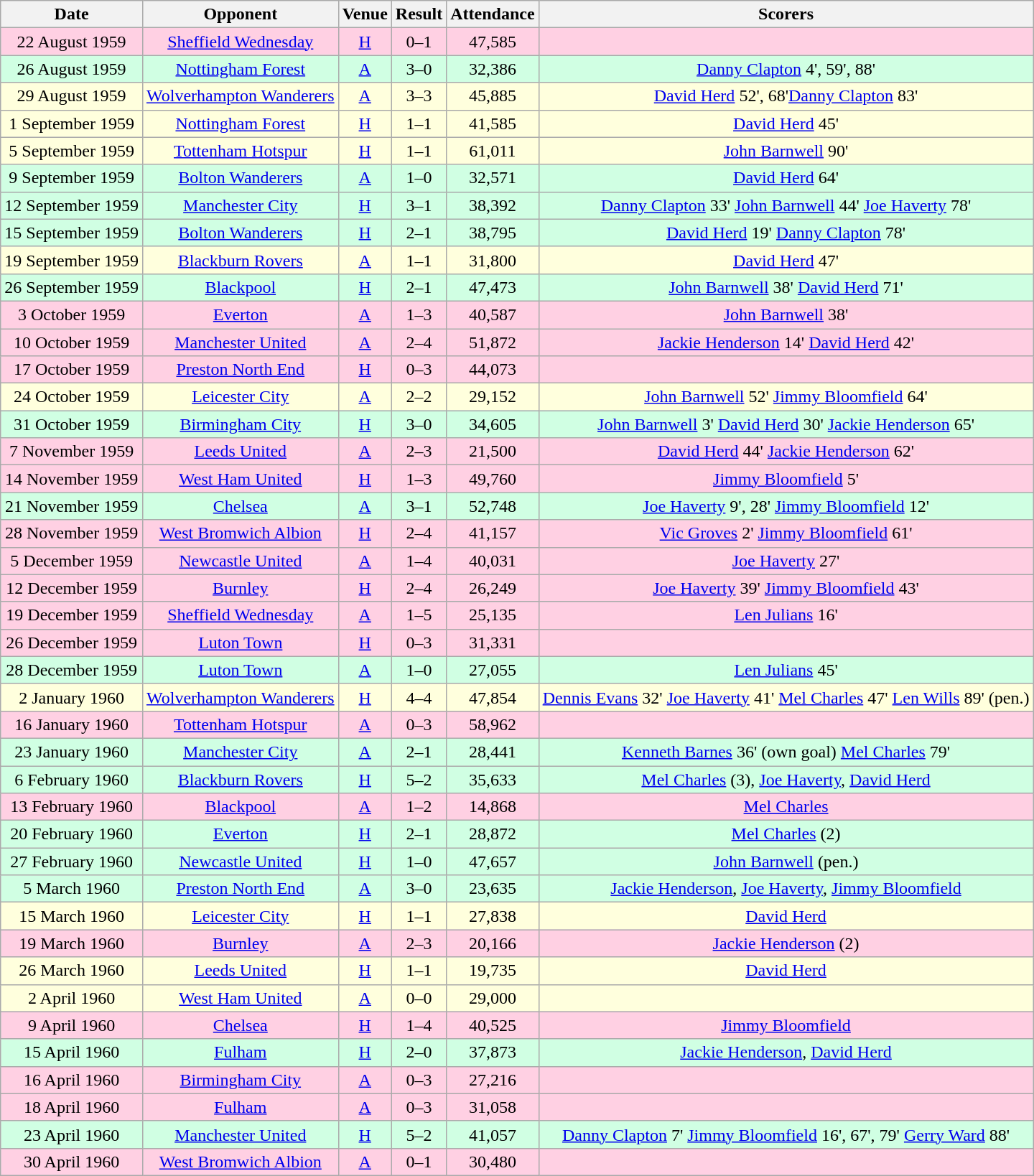<table class="wikitable sortable" style="text-align:center;">
<tr>
<th>Date</th>
<th>Opponent</th>
<th>Venue</th>
<th>Result</th>
<th>Attendance</th>
<th>Scorers</th>
</tr>
<tr style="background:#ffd0e3;">
<td>22 August 1959</td>
<td><a href='#'>Sheffield Wednesday</a></td>
<td><a href='#'>H</a></td>
<td>0–1</td>
<td>47,585</td>
<td></td>
</tr>
<tr style="background:#d0ffe3;">
<td>26 August 1959</td>
<td><a href='#'>Nottingham Forest</a></td>
<td><a href='#'>A</a></td>
<td>3–0</td>
<td>32,386</td>
<td><a href='#'>Danny Clapton</a> 4', 59', 88'</td>
</tr>
<tr style="background:#ffffdd;">
<td>29 August 1959</td>
<td><a href='#'>Wolverhampton Wanderers</a></td>
<td><a href='#'>A</a></td>
<td>3–3</td>
<td>45,885</td>
<td><a href='#'>David Herd</a> 52', 68'<a href='#'>Danny Clapton</a> 83'</td>
</tr>
<tr style="background:#ffffdd;">
<td>1 September 1959</td>
<td><a href='#'>Nottingham Forest</a></td>
<td><a href='#'>H</a></td>
<td>1–1</td>
<td>41,585</td>
<td><a href='#'>David Herd</a> 45'</td>
</tr>
<tr style="background:#ffffdd;">
<td>5 September 1959</td>
<td><a href='#'>Tottenham Hotspur</a></td>
<td><a href='#'>H</a></td>
<td>1–1</td>
<td>61,011</td>
<td><a href='#'>John Barnwell</a> 90'</td>
</tr>
<tr style="background:#d0ffe3;">
<td>9 September 1959</td>
<td><a href='#'>Bolton Wanderers</a></td>
<td><a href='#'>A</a></td>
<td>1–0</td>
<td>32,571</td>
<td><a href='#'>David Herd</a> 64'</td>
</tr>
<tr style="background:#d0ffe3;">
<td>12 September 1959</td>
<td><a href='#'>Manchester City</a></td>
<td><a href='#'>H</a></td>
<td>3–1</td>
<td>38,392</td>
<td><a href='#'>Danny Clapton</a> 33' <a href='#'>John Barnwell</a> 44' <a href='#'>Joe Haverty</a> 78'</td>
</tr>
<tr style="background:#d0ffe3;">
<td>15 September 1959</td>
<td><a href='#'>Bolton Wanderers</a></td>
<td><a href='#'>H</a></td>
<td>2–1</td>
<td>38,795</td>
<td><a href='#'>David Herd</a> 19' <a href='#'>Danny Clapton</a> 78'</td>
</tr>
<tr style="background:#ffffdd;">
<td>19 September 1959</td>
<td><a href='#'>Blackburn Rovers</a></td>
<td><a href='#'>A</a></td>
<td>1–1</td>
<td>31,800</td>
<td><a href='#'>David Herd</a> 47'</td>
</tr>
<tr style="background:#d0ffe3;">
<td>26 September 1959</td>
<td><a href='#'>Blackpool</a></td>
<td><a href='#'>H</a></td>
<td>2–1</td>
<td>47,473</td>
<td><a href='#'>John Barnwell</a> 38' <a href='#'>David Herd</a> 71'</td>
</tr>
<tr style="background:#ffd0e3;">
<td>3 October 1959</td>
<td><a href='#'>Everton</a></td>
<td><a href='#'>A</a></td>
<td>1–3</td>
<td>40,587</td>
<td><a href='#'>John Barnwell</a> 38'</td>
</tr>
<tr style="background:#ffd0e3;">
<td>10 October 1959</td>
<td><a href='#'>Manchester United</a></td>
<td><a href='#'>A</a></td>
<td>2–4</td>
<td>51,872</td>
<td><a href='#'>Jackie Henderson</a> 14' <a href='#'>David Herd</a> 42'</td>
</tr>
<tr style="background:#ffd0e3;">
<td>17 October 1959</td>
<td><a href='#'>Preston North End</a></td>
<td><a href='#'>H</a></td>
<td>0–3</td>
<td>44,073</td>
<td></td>
</tr>
<tr style="background:#ffffdd;">
<td>24 October 1959</td>
<td><a href='#'>Leicester City</a></td>
<td><a href='#'>A</a></td>
<td>2–2</td>
<td>29,152</td>
<td><a href='#'>John Barnwell</a> 52' <a href='#'>Jimmy Bloomfield</a> 64'</td>
</tr>
<tr style="background:#d0ffe3;">
<td>31 October 1959</td>
<td><a href='#'>Birmingham City</a></td>
<td><a href='#'>H</a></td>
<td>3–0</td>
<td>34,605</td>
<td><a href='#'>John Barnwell</a> 3' <a href='#'>David Herd</a> 30' <a href='#'>Jackie Henderson</a> 65'</td>
</tr>
<tr style="background:#ffd0e3;">
<td>7 November 1959</td>
<td><a href='#'>Leeds United</a></td>
<td><a href='#'>A</a></td>
<td>2–3</td>
<td>21,500</td>
<td><a href='#'>David Herd</a> 44' <a href='#'>Jackie Henderson</a> 62'</td>
</tr>
<tr style="background:#ffd0e3;">
<td>14 November 1959</td>
<td><a href='#'>West Ham United</a></td>
<td><a href='#'>H</a></td>
<td>1–3</td>
<td>49,760</td>
<td><a href='#'>Jimmy Bloomfield</a> 5'</td>
</tr>
<tr style="background:#d0ffe3;">
<td>21 November 1959</td>
<td><a href='#'>Chelsea</a></td>
<td><a href='#'>A</a></td>
<td>3–1</td>
<td>52,748</td>
<td><a href='#'>Joe Haverty</a> 9', 28' <a href='#'>Jimmy Bloomfield</a> 12'</td>
</tr>
<tr style="background:#ffd0e3;">
<td>28 November 1959</td>
<td><a href='#'>West Bromwich Albion</a></td>
<td><a href='#'>H</a></td>
<td>2–4</td>
<td>41,157</td>
<td><a href='#'>Vic Groves</a> 2' <a href='#'>Jimmy Bloomfield</a> 61'</td>
</tr>
<tr style="background:#ffd0e3;">
<td>5 December 1959</td>
<td><a href='#'>Newcastle United</a></td>
<td><a href='#'>A</a></td>
<td>1–4</td>
<td>40,031</td>
<td><a href='#'>Joe Haverty</a> 27'</td>
</tr>
<tr style="background:#ffd0e3;">
<td>12 December 1959</td>
<td><a href='#'>Burnley</a></td>
<td><a href='#'>H</a></td>
<td>2–4</td>
<td>26,249</td>
<td><a href='#'>Joe Haverty</a> 39' <a href='#'>Jimmy Bloomfield</a> 43'</td>
</tr>
<tr style="background:#ffd0e3;">
<td>19 December 1959</td>
<td><a href='#'>Sheffield Wednesday</a></td>
<td><a href='#'>A</a></td>
<td>1–5</td>
<td>25,135</td>
<td><a href='#'>Len Julians</a> 16'</td>
</tr>
<tr style="background:#ffd0e3;">
<td>26 December 1959</td>
<td><a href='#'>Luton Town</a></td>
<td><a href='#'>H</a></td>
<td>0–3</td>
<td>31,331</td>
<td></td>
</tr>
<tr style="background:#d0ffe3;">
<td>28 December 1959</td>
<td><a href='#'>Luton Town</a></td>
<td><a href='#'>A</a></td>
<td>1–0</td>
<td>27,055</td>
<td><a href='#'>Len Julians</a> 45'</td>
</tr>
<tr style="background:#ffffdd;">
<td>2 January 1960</td>
<td><a href='#'>Wolverhampton Wanderers</a></td>
<td><a href='#'>H</a></td>
<td>4–4</td>
<td>47,854</td>
<td><a href='#'>Dennis Evans</a> 32' <a href='#'>Joe Haverty</a> 41' <a href='#'>Mel Charles</a> 47' <a href='#'>Len Wills</a> 89' (pen.)</td>
</tr>
<tr style="background:#ffd0e3;">
<td>16 January 1960</td>
<td><a href='#'>Tottenham Hotspur</a></td>
<td><a href='#'>A</a></td>
<td>0–3</td>
<td>58,962</td>
<td></td>
</tr>
<tr style="background:#d0ffe3;">
<td>23 January 1960</td>
<td><a href='#'>Manchester City</a></td>
<td><a href='#'>A</a></td>
<td>2–1</td>
<td>28,441</td>
<td><a href='#'>Kenneth Barnes</a> 36' (own goal) <a href='#'>Mel Charles</a> 79'</td>
</tr>
<tr style="background:#d0ffe3;">
<td>6 February 1960</td>
<td><a href='#'>Blackburn Rovers</a></td>
<td><a href='#'>H</a></td>
<td>5–2</td>
<td>35,633</td>
<td><a href='#'>Mel Charles</a> (3), <a href='#'>Joe Haverty</a>, <a href='#'>David Herd</a></td>
</tr>
<tr style="background:#ffd0e3;">
<td>13 February 1960</td>
<td><a href='#'>Blackpool</a></td>
<td><a href='#'>A</a></td>
<td>1–2</td>
<td>14,868</td>
<td><a href='#'>Mel Charles</a></td>
</tr>
<tr style="background:#d0ffe3;">
<td>20 February 1960</td>
<td><a href='#'>Everton</a></td>
<td><a href='#'>H</a></td>
<td>2–1</td>
<td>28,872</td>
<td><a href='#'>Mel Charles</a> (2)</td>
</tr>
<tr style="background:#d0ffe3;">
<td>27 February 1960</td>
<td><a href='#'>Newcastle United</a></td>
<td><a href='#'>H</a></td>
<td>1–0</td>
<td>47,657</td>
<td><a href='#'>John Barnwell</a> (pen.)</td>
</tr>
<tr style="background:#d0ffe3;">
<td>5 March 1960</td>
<td><a href='#'>Preston North End</a></td>
<td><a href='#'>A</a></td>
<td>3–0</td>
<td>23,635</td>
<td><a href='#'>Jackie Henderson</a>, <a href='#'>Joe Haverty</a>, <a href='#'>Jimmy Bloomfield</a></td>
</tr>
<tr style="background:#ffffdd;">
<td>15 March 1960</td>
<td><a href='#'>Leicester City</a></td>
<td><a href='#'>H</a></td>
<td>1–1</td>
<td>27,838</td>
<td><a href='#'>David Herd</a></td>
</tr>
<tr style="background:#ffd0e3;">
<td>19 March 1960</td>
<td><a href='#'>Burnley</a></td>
<td><a href='#'>A</a></td>
<td>2–3</td>
<td>20,166</td>
<td><a href='#'>Jackie Henderson</a> (2)</td>
</tr>
<tr style="background:#ffffdd;">
<td>26 March 1960</td>
<td><a href='#'>Leeds United</a></td>
<td><a href='#'>H</a></td>
<td>1–1</td>
<td>19,735</td>
<td><a href='#'>David Herd</a></td>
</tr>
<tr style="background:#ffffdd;">
<td>2 April 1960</td>
<td><a href='#'>West Ham United</a></td>
<td><a href='#'>A</a></td>
<td>0–0</td>
<td>29,000</td>
<td></td>
</tr>
<tr style="background:#ffd0e3;">
<td>9 April 1960</td>
<td><a href='#'>Chelsea</a></td>
<td><a href='#'>H</a></td>
<td>1–4</td>
<td>40,525</td>
<td><a href='#'>Jimmy Bloomfield</a></td>
</tr>
<tr style="background:#d0ffe3;">
<td>15 April 1960</td>
<td><a href='#'>Fulham</a></td>
<td><a href='#'>H</a></td>
<td>2–0</td>
<td>37,873</td>
<td><a href='#'>Jackie Henderson</a>, <a href='#'>David Herd</a></td>
</tr>
<tr style="background:#ffd0e3;">
<td>16 April 1960</td>
<td><a href='#'>Birmingham City</a></td>
<td><a href='#'>A</a></td>
<td>0–3</td>
<td>27,216</td>
<td></td>
</tr>
<tr style="background:#ffd0e3;">
<td>18 April 1960</td>
<td><a href='#'>Fulham</a></td>
<td><a href='#'>A</a></td>
<td>0–3</td>
<td>31,058</td>
<td></td>
</tr>
<tr style="background:#d0ffe3;">
<td>23 April 1960</td>
<td><a href='#'>Manchester United</a></td>
<td><a href='#'>H</a></td>
<td>5–2</td>
<td>41,057</td>
<td><a href='#'>Danny Clapton</a> 7' <a href='#'>Jimmy Bloomfield</a> 16', 67', 79' <a href='#'>Gerry Ward</a> 88'</td>
</tr>
<tr style="background:#ffd0e3;">
<td>30 April 1960</td>
<td><a href='#'>West Bromwich Albion</a></td>
<td><a href='#'>A</a></td>
<td>0–1</td>
<td>30,480</td>
<td></td>
</tr>
</table>
